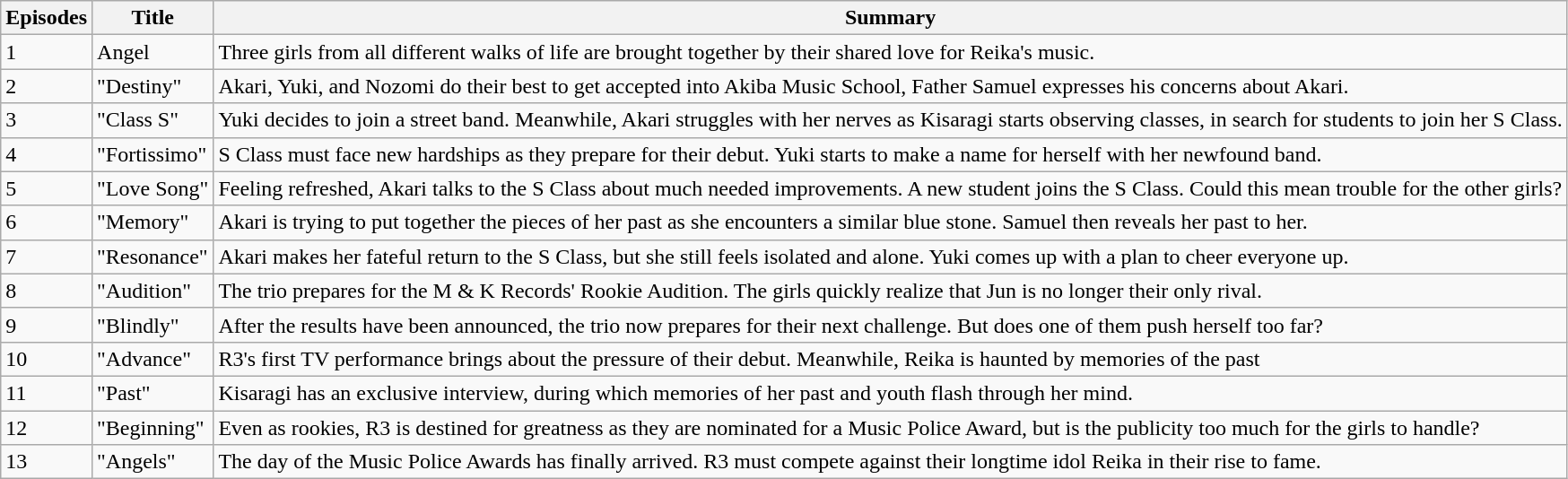<table class="wikitable">
<tr>
<th>Episodes</th>
<th>Title</th>
<th>Summary</th>
</tr>
<tr>
<td>1</td>
<td>Angel</td>
<td>Three girls from all different walks of life are brought together by their shared love for Reika's music.</td>
</tr>
<tr>
<td>2</td>
<td>"Destiny"</td>
<td>Akari, Yuki, and Nozomi do their best to get accepted into Akiba Music School, Father Samuel expresses his concerns about Akari.</td>
</tr>
<tr>
<td>3</td>
<td>"Class S"</td>
<td>Yuki decides to join a street band. Meanwhile, Akari struggles with her nerves as Kisaragi starts observing classes, in search for students to join her S Class.</td>
</tr>
<tr>
<td>4</td>
<td>"Fortissimo"</td>
<td>S Class must face new hardships as they prepare for their debut. Yuki starts to make a name for herself with her newfound band.</td>
</tr>
<tr>
<td>5</td>
<td>"Love Song"</td>
<td>Feeling refreshed, Akari talks to the S Class about much needed improvements. A new student joins the S Class. Could this mean trouble for the other girls?</td>
</tr>
<tr>
<td>6</td>
<td>"Memory"</td>
<td>Akari is trying to put together the pieces of her past as she encounters a similar blue stone. Samuel then reveals her past to her.</td>
</tr>
<tr>
<td>7</td>
<td>"Resonance"</td>
<td>Akari makes her fateful return to the S Class, but she still feels isolated and alone. Yuki comes up with a plan to cheer everyone up.</td>
</tr>
<tr>
<td>8</td>
<td>"Audition"</td>
<td>The trio prepares for the M & K Records' Rookie Audition. The girls quickly realize that Jun is no longer their only rival.</td>
</tr>
<tr>
<td>9</td>
<td>"Blindly"</td>
<td>After the results have been announced, the trio now prepares for their next challenge. But does one of them push herself too far?</td>
</tr>
<tr>
<td>10</td>
<td>"Advance"</td>
<td>R3's first TV performance brings about the pressure of their debut. Meanwhile, Reika is haunted by memories of the past</td>
</tr>
<tr>
<td>11</td>
<td>"Past"</td>
<td>Kisaragi has an exclusive interview, during which memories of her past and youth flash through her mind.</td>
</tr>
<tr>
<td>12</td>
<td>"Beginning"</td>
<td>Even as rookies, R3 is destined for greatness as they are nominated for a Music Police Award, but is the publicity too much for the girls to handle?</td>
</tr>
<tr>
<td>13</td>
<td>"Angels"</td>
<td>The day of the Music Police Awards has finally arrived. R3 must compete against their longtime idol Reika in their rise to fame.</td>
</tr>
</table>
